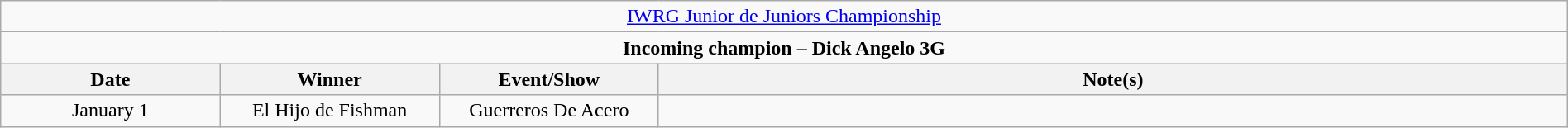<table class="wikitable" style="text-align:center; width:100%;">
<tr>
<td colspan="5" style="text-align: center;"><a href='#'>IWRG Junior de Juniors Championship</a></td>
</tr>
<tr>
<td colspan="5" style="text-align: center;"><strong>Incoming champion – Dick Angelo 3G</strong></td>
</tr>
<tr>
<th width=14%>Date</th>
<th width=14%>Winner</th>
<th width=14%>Event/Show</th>
<th width=58%>Note(s)</th>
</tr>
<tr>
<td>January 1</td>
<td>El Hijo de Fishman</td>
<td>Guerreros De Acero</td>
<td></td>
</tr>
</table>
